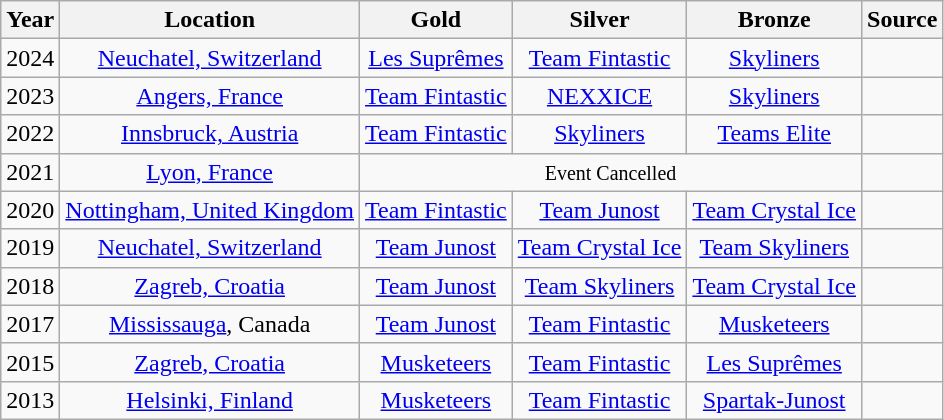<table class="wikitable" style="text-align:center">
<tr>
<th>Year</th>
<th>Location</th>
<th>Gold</th>
<th>Silver</th>
<th>Bronze</th>
<th>Source</th>
</tr>
<tr>
<td>2024</td>
<td><a href='#'>Neuchatel, Switzerland</a></td>
<td><a href='#'>Les Suprêmes</a></td>
<td><a href='#'>Team Fintastic</a></td>
<td><a href='#'>Skyliners</a></td>
<td></td>
</tr>
<tr>
<td>2023</td>
<td><a href='#'>Angers, France</a></td>
<td><a href='#'>Team Fintastic</a></td>
<td><a href='#'>NEXXICE</a></td>
<td><a href='#'>Skyliners</a></td>
<td></td>
</tr>
<tr>
<td>2022</td>
<td><a href='#'>Innsbruck, Austria</a></td>
<td><a href='#'>Team Fintastic</a></td>
<td><a href='#'>Skyliners</a></td>
<td><a href='#'>Teams Elite</a></td>
<td></td>
</tr>
<tr>
<td>2021</td>
<td><a href='#'>Lyon, France</a></td>
<td colspan="3"><small>Event Cancelled</small></td>
<td></td>
</tr>
<tr 2021. event canceled>
<td>2020</td>
<td> <a href='#'>Nottingham, United Kingdom</a></td>
<td> <a href='#'>Team Fintastic</a></td>
<td> <a href='#'>Team Junost</a></td>
<td> <a href='#'>Team Crystal Ice</a></td>
<td align="center"></td>
</tr>
<tr>
<td>2019</td>
<td> <a href='#'>Neuchatel, Switzerland</a></td>
<td> <a href='#'>Team Junost</a></td>
<td> <a href='#'>Team Crystal Ice</a></td>
<td> <a href='#'>Team Skyliners</a></td>
<td align="center"></td>
</tr>
<tr>
<td>2018</td>
<td> <a href='#'>Zagreb, Croatia</a></td>
<td> <a href='#'>Team Junost</a></td>
<td> <a href='#'>Team Skyliners</a></td>
<td> <a href='#'>Team Crystal Ice</a></td>
<td align="center"></td>
</tr>
<tr>
<td>2017</td>
<td> <a href='#'>Mississauga</a>, Canada</td>
<td> <a href='#'>Team Junost</a></td>
<td> <a href='#'>Team Fintastic</a></td>
<td> <a href='#'>Musketeers</a></td>
<td align="center"></td>
</tr>
<tr>
<td>2015</td>
<td> <a href='#'>Zagreb, Croatia</a></td>
<td> <a href='#'>Musketeers</a></td>
<td> <a href='#'>Team Fintastic</a></td>
<td> <a href='#'>Les Suprêmes</a></td>
<td align=center></td>
</tr>
<tr>
<td>2013</td>
<td> <a href='#'>Helsinki, Finland</a></td>
<td> <a href='#'>Musketeers</a></td>
<td> <a href='#'>Team Fintastic</a></td>
<td> <a href='#'>Spartak-Junost</a></td>
<td align=center></td>
</tr>
</table>
